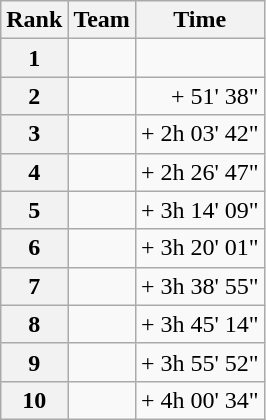<table class="wikitable">
<tr>
<th scope="col">Rank</th>
<th scope="col">Team</th>
<th scope="col">Time</th>
</tr>
<tr>
<th scope="row">1</th>
<td>  </td>
<td></td>
</tr>
<tr>
<th scope="row">2</th>
<td> </td>
<td style="text-align:right;">+ 51' 38"</td>
</tr>
<tr>
<th scope="row">3</th>
<td> </td>
<td style="text-align:right;">+ 2h 03' 42"</td>
</tr>
<tr>
<th scope="row">4</th>
<td> </td>
<td style="text-align:right;">+ 2h 26' 47"</td>
</tr>
<tr>
<th scope="row">5</th>
<td> </td>
<td style="text-align:right;">+ 3h 14' 09"</td>
</tr>
<tr>
<th scope="row">6</th>
<td> </td>
<td style="text-align:right;">+ 3h 20' 01"</td>
</tr>
<tr>
<th scope="row">7</th>
<td> </td>
<td style="text-align:right;">+ 3h 38' 55"</td>
</tr>
<tr>
<th scope="row">8</th>
<td> </td>
<td style="text-align:right;">+ 3h 45' 14"</td>
</tr>
<tr>
<th scope="row">9</th>
<td> </td>
<td style="text-align:right;">+ 3h 55' 52"</td>
</tr>
<tr>
<th scope="row">10</th>
<td> </td>
<td style="text-align:right;">+ 4h 00' 34"</td>
</tr>
</table>
